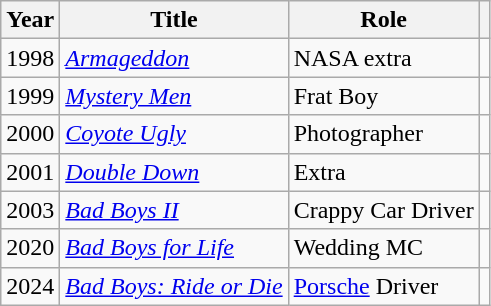<table class="wikitable plainrowheaders">
<tr>
<th>Year</th>
<th>Title</th>
<th>Role</th>
<th scope="col"></th>
</tr>
<tr>
<td>1998</td>
<td><em><a href='#'>Armageddon</a></em></td>
<td>NASA extra</td>
<td style="text-align:center;"></td>
</tr>
<tr>
<td>1999</td>
<td><em><a href='#'>Mystery Men</a></em></td>
<td>Frat Boy</td>
<td style="text-align:center;"></td>
</tr>
<tr>
<td>2000</td>
<td><em><a href='#'>Coyote Ugly</a></em></td>
<td>Photographer</td>
<td style="text-align:center;"></td>
</tr>
<tr>
<td>2001</td>
<td><em><a href='#'>Double Down</a></em></td>
<td>Extra</td>
<td style="text-align:center;"></td>
</tr>
<tr>
<td>2003</td>
<td><em><a href='#'>Bad Boys II</a></em></td>
<td>Crappy Car Driver</td>
<td style="text-align:center;"></td>
</tr>
<tr>
<td>2020</td>
<td><em><a href='#'>Bad Boys for Life</a></em></td>
<td>Wedding MC</td>
<td style="text-align:center;"></td>
</tr>
<tr>
<td>2024</td>
<td><em><a href='#'>Bad Boys: Ride or Die</a></em></td>
<td><a href='#'>Porsche</a> Driver</td>
<td style="text-align:center;"></td>
</tr>
</table>
